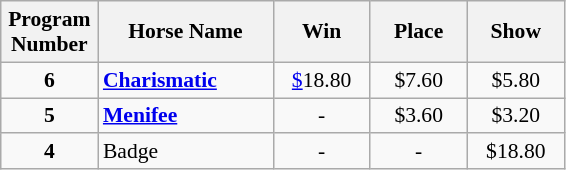<table class="wikitable sortable" style="font-size:90%">
<tr>
<th width="58px">Program <br> Number</th>
<th width="110px">Horse Name <br></th>
<th width="58px">Win <br></th>
<th width="58px">Place <br></th>
<th width="58px">Show <br></th>
</tr>
<tr>
<td align=center><strong>6</strong></td>
<td><strong><a href='#'>Charismatic</a></strong></td>
<td align=center><a href='#'>$</a>18.80</td>
<td align=center>$7.60</td>
<td align=center>$5.80</td>
</tr>
<tr>
<td align=center><strong>5</strong></td>
<td><strong><a href='#'>Menifee</a></strong></td>
<td align=center>-</td>
<td align=center>$3.60</td>
<td align=center>$3.20</td>
</tr>
<tr>
<td align=center><strong>4</strong></td>
<td>Badge</td>
<td align=center>-</td>
<td align=center>-</td>
<td align=center>$18.80</td>
</tr>
</table>
